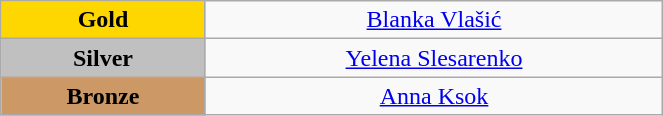<table class="wikitable" style="text-align:center; " width="35%">
<tr>
<td bgcolor="gold"><strong>Gold</strong></td>
<td><a href='#'>Blanka Vlašić</a><br>  <small><em></em></small></td>
</tr>
<tr>
<td bgcolor="silver"><strong>Silver</strong></td>
<td><a href='#'>Yelena Slesarenko</a><br>  <small><em></em></small></td>
</tr>
<tr>
<td bgcolor="CC9966"><strong>Bronze</strong></td>
<td><a href='#'>Anna Ksok</a><br>  <small><em></em></small></td>
</tr>
</table>
